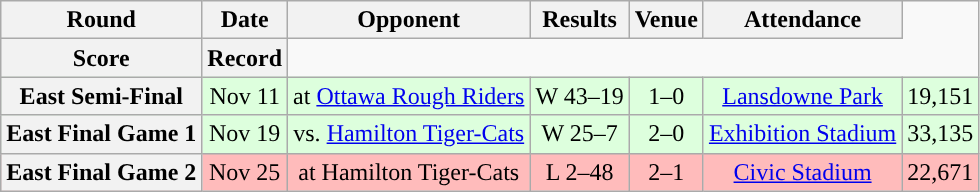<table class="wikitable" style="text-align:center">
<tr>
<th>Round</th>
<th>Date</th>
<th>Opponent</th>
<th>Results</th>
<th>Venue</th>
<th>Attendance</th>
</tr>
<tr>
<th>Score</th>
<th>Record</th>
</tr>
<tr style="background:#ddffdd">
<th>East Semi-Final</th>
<td>Nov 11</td>
<td>at <a href='#'>Ottawa Rough Riders</a></td>
<td>W 43–19</td>
<td>1–0</td>
<td><a href='#'>Lansdowne Park</a></td>
<td>19,151</td>
</tr>
<tr style="background:#ddffdd">
<th>East Final Game 1</th>
<td>Nov 19</td>
<td>vs. <a href='#'>Hamilton Tiger-Cats</a></td>
<td>W 25–7</td>
<td>2–0</td>
<td><a href='#'>Exhibition Stadium</a></td>
<td>33,135</td>
</tr>
<tr style="background:#ffbbbb">
<th>East Final Game 2</th>
<td>Nov 25</td>
<td>at Hamilton Tiger-Cats</td>
<td>L 2–48 </td>
<td>2–1</td>
<td><a href='#'>Civic Stadium</a></td>
<td>22,671</td>
</tr>
</table>
